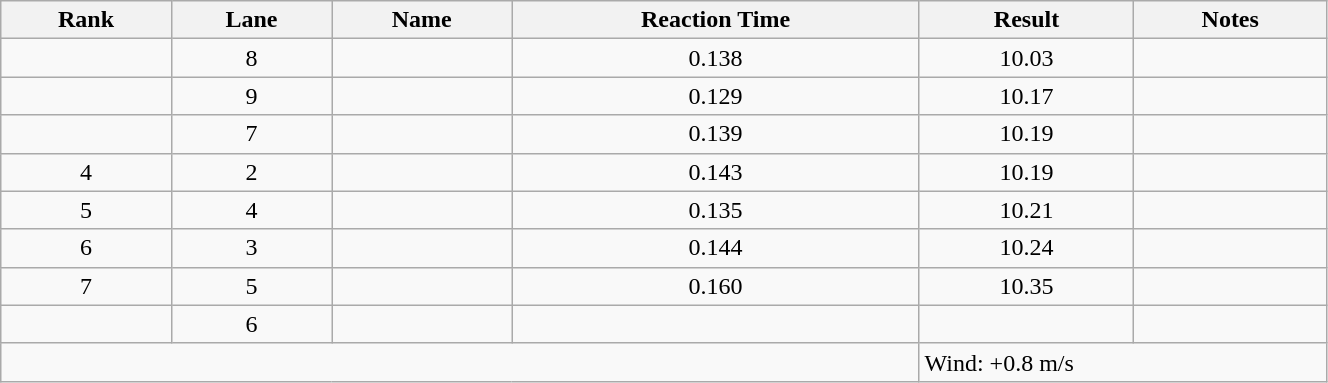<table class="wikitable sortable" style="text-align:center;width: 70%">
<tr>
<th>Rank</th>
<th>Lane</th>
<th>Name</th>
<th>Reaction Time</th>
<th>Result</th>
<th>Notes</th>
</tr>
<tr>
<td></td>
<td>8</td>
<td align="left"></td>
<td>0.138</td>
<td>10.03</td>
<td></td>
</tr>
<tr>
<td></td>
<td>9</td>
<td align="left"></td>
<td>0.129</td>
<td>10.17</td>
<td></td>
</tr>
<tr>
<td></td>
<td>7</td>
<td align="left"></td>
<td>0.139</td>
<td>10.19</td>
<td></td>
</tr>
<tr>
<td>4</td>
<td>2</td>
<td align="left"></td>
<td>0.143</td>
<td>10.19</td>
<td></td>
</tr>
<tr>
<td>5</td>
<td>4</td>
<td align="left"></td>
<td>0.135</td>
<td>10.21</td>
<td></td>
</tr>
<tr>
<td>6</td>
<td>3</td>
<td align="left"></td>
<td>0.144</td>
<td>10.24</td>
<td></td>
</tr>
<tr>
<td>7</td>
<td>5</td>
<td align="left"></td>
<td>0.160</td>
<td>10.35</td>
<td></td>
</tr>
<tr>
<td></td>
<td>6</td>
<td align="left"></td>
<td></td>
<td></td>
<td></td>
</tr>
<tr class="sortbottom">
<td colspan=4></td>
<td colspan="2" style="text-align:left;">Wind: +0.8 m/s</td>
</tr>
</table>
